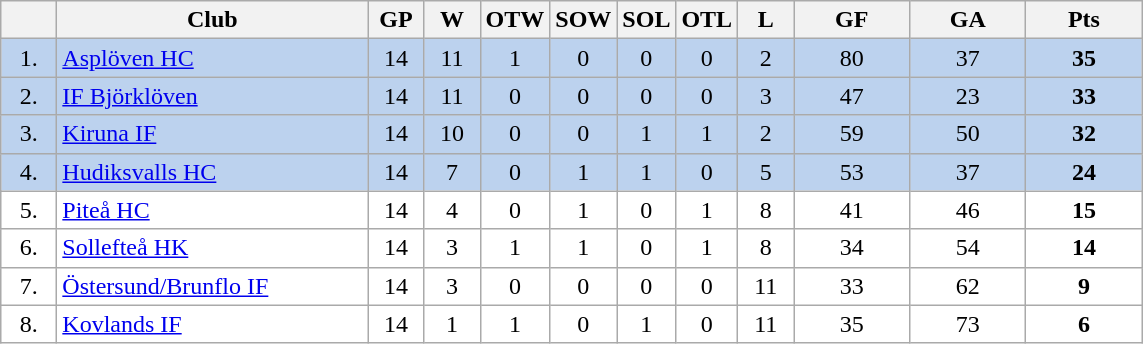<table class="wikitable">
<tr>
<th width="30"></th>
<th width="200">Club</th>
<th width="30">GP</th>
<th width="30">W</th>
<th width="30">OTW</th>
<th width="30">SOW</th>
<th width="30">SOL</th>
<th width="30">OTL</th>
<th width="30">L</th>
<th width="70">GF</th>
<th width="70">GA</th>
<th width="70">Pts</th>
</tr>
<tr bgcolor="#BCD2EE" align="center">
<td>1.</td>
<td align="left"><a href='#'>Asplöven HC</a></td>
<td>14</td>
<td>11</td>
<td>1</td>
<td>0</td>
<td>0</td>
<td>0</td>
<td>2</td>
<td>80</td>
<td>37</td>
<td><strong>35</strong></td>
</tr>
<tr bgcolor="#BCD2EE" align="center">
<td>2.</td>
<td align="left"><a href='#'>IF Björklöven</a></td>
<td>14</td>
<td>11</td>
<td>0</td>
<td>0</td>
<td>0</td>
<td>0</td>
<td>3</td>
<td>47</td>
<td>23</td>
<td><strong>33</strong></td>
</tr>
<tr bgcolor="#BCD2EE" align="center">
<td>3.</td>
<td align="left"><a href='#'>Kiruna IF</a></td>
<td>14</td>
<td>10</td>
<td>0</td>
<td>0</td>
<td>1</td>
<td>1</td>
<td>2</td>
<td>59</td>
<td>50</td>
<td><strong>32</strong></td>
</tr>
<tr bgcolor="#BCD2EE" align="center">
<td>4.</td>
<td align="left"><a href='#'>Hudiksvalls HC</a></td>
<td>14</td>
<td>7</td>
<td>0</td>
<td>1</td>
<td>1</td>
<td>0</td>
<td>5</td>
<td>53</td>
<td>37</td>
<td><strong>24</strong></td>
</tr>
<tr bgcolor="#FFFFFF" align="center">
<td>5.</td>
<td align="left"><a href='#'>Piteå HC</a></td>
<td>14</td>
<td>4</td>
<td>0</td>
<td>1</td>
<td>0</td>
<td>1</td>
<td>8</td>
<td>41</td>
<td>46</td>
<td><strong>15</strong></td>
</tr>
<tr bgcolor="#FFFFFF" align="center">
<td>6.</td>
<td align="left"><a href='#'>Sollefteå HK</a></td>
<td>14</td>
<td>3</td>
<td>1</td>
<td>1</td>
<td>0</td>
<td>1</td>
<td>8</td>
<td>34</td>
<td>54</td>
<td><strong>14</strong></td>
</tr>
<tr bgcolor="#FFFFFF" align="center">
<td>7.</td>
<td align="left"><a href='#'>Östersund/Brunflo IF</a></td>
<td>14</td>
<td>3</td>
<td>0</td>
<td>0</td>
<td>0</td>
<td>0</td>
<td>11</td>
<td>33</td>
<td>62</td>
<td><strong>9</strong></td>
</tr>
<tr bgcolor="#FFFFFF" align="center">
<td>8.</td>
<td align="left"><a href='#'>Kovlands IF</a></td>
<td>14</td>
<td>1</td>
<td>1</td>
<td>0</td>
<td>1</td>
<td>0</td>
<td>11</td>
<td>35</td>
<td>73</td>
<td><strong>6</strong></td>
</tr>
</table>
